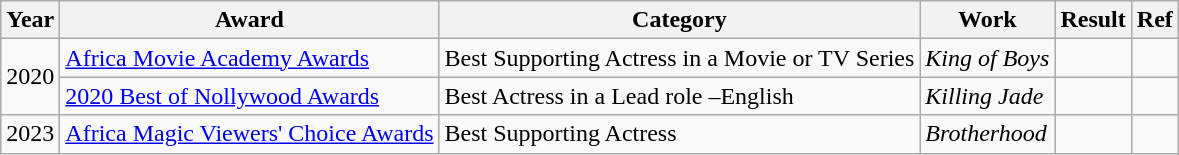<table class="wikitable">
<tr>
<th>Year</th>
<th>Award</th>
<th>Category</th>
<th>Work</th>
<th>Result</th>
<th>Ref</th>
</tr>
<tr>
<td rowspan="2">2020</td>
<td><a href='#'>Africa Movie Academy Awards</a></td>
<td>Best Supporting Actress in a Movie or TV Series</td>
<td><em>King of Boys</em></td>
<td></td>
<td></td>
</tr>
<tr>
<td><a href='#'>2020 Best of Nollywood Awards</a></td>
<td>Best Actress in a Lead role –English</td>
<td><em>Killing Jade</em></td>
<td></td>
<td></td>
</tr>
<tr>
<td>2023</td>
<td><a href='#'>Africa Magic Viewers' Choice Awards</a></td>
<td>Best Supporting Actress</td>
<td><em>Brotherhood</em></td>
<td></td>
<td></td>
</tr>
</table>
